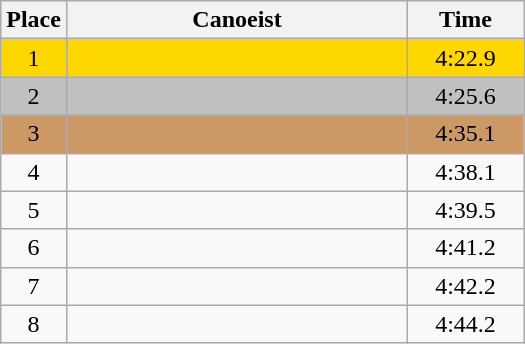<table class=wikitable style="text-align:center">
<tr>
<th>Place</th>
<th width=220>Canoeist</th>
<th width=70>Time</th>
</tr>
<tr style="background:gold;">
<td>1</td>
<td align=left></td>
<td>4:22.9</td>
</tr>
<tr style="background:silver;">
<td>2</td>
<td align=left></td>
<td>4:25.6</td>
</tr>
<tr style="background:#cc9966;">
<td>3</td>
<td align=left></td>
<td>4:35.1</td>
</tr>
<tr>
<td>4</td>
<td align=left></td>
<td>4:38.1</td>
</tr>
<tr>
<td>5</td>
<td align=left></td>
<td>4:39.5</td>
</tr>
<tr>
<td>6</td>
<td align=left></td>
<td>4:41.2</td>
</tr>
<tr>
<td>7</td>
<td align=left></td>
<td>4:42.2</td>
</tr>
<tr>
<td>8</td>
<td align=left></td>
<td>4:44.2</td>
</tr>
</table>
